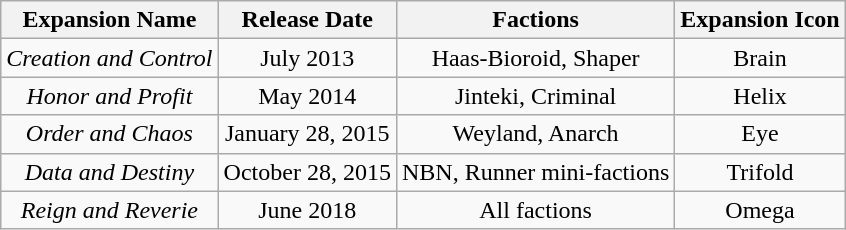<table class="wikitable" style="text-align:center">
<tr>
<th>Expansion Name</th>
<th>Release Date</th>
<th>Factions</th>
<th>Expansion Icon</th>
</tr>
<tr>
<td><em>Creation and Control</em></td>
<td>July 2013</td>
<td>Haas-Bioroid, Shaper</td>
<td>Brain</td>
</tr>
<tr>
<td><em>Honor and Profit</em></td>
<td>May 2014</td>
<td>Jinteki, Criminal</td>
<td>Helix</td>
</tr>
<tr>
<td><em>Order and Chaos</em></td>
<td>January 28, 2015</td>
<td>Weyland, Anarch</td>
<td>Eye</td>
</tr>
<tr>
<td><em>Data and Destiny</em></td>
<td>October 28, 2015</td>
<td>NBN, Runner mini-factions</td>
<td>Trifold</td>
</tr>
<tr>
<td><em>Reign and Reverie</em></td>
<td>June 2018</td>
<td>All factions</td>
<td>Omega</td>
</tr>
</table>
